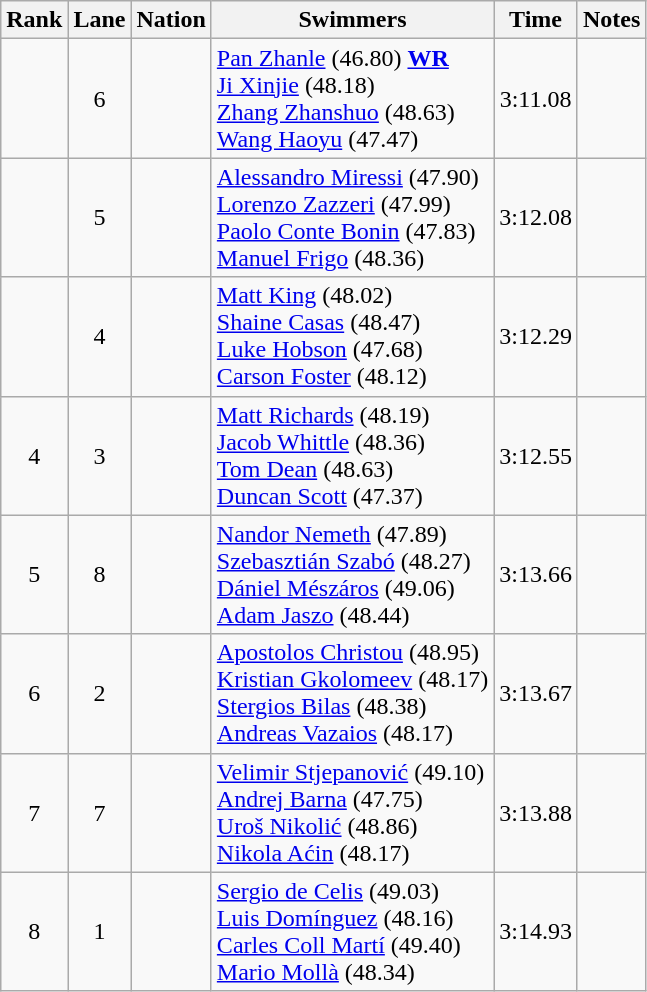<table class="wikitable sortable" style="text-align:center">
<tr>
<th>Rank</th>
<th>Lane</th>
<th>Nation</th>
<th>Swimmers</th>
<th>Time</th>
<th>Notes</th>
</tr>
<tr>
<td></td>
<td>6</td>
<td align=left></td>
<td align=left><a href='#'>Pan Zhanle</a> (46.80) <strong><a href='#'>WR</a></strong><br><a href='#'>Ji Xinjie</a> (48.18)<br><a href='#'>Zhang Zhanshuo</a> (48.63) <br><a href='#'>Wang Haoyu</a> (47.47)</td>
<td>3:11.08</td>
<td></td>
</tr>
<tr>
<td></td>
<td>5</td>
<td align=left></td>
<td align=left><a href='#'>Alessandro Miressi</a> (47.90)<br><a href='#'>Lorenzo Zazzeri</a> (47.99)<br><a href='#'>Paolo Conte Bonin</a> (47.83)<br><a href='#'>Manuel Frigo</a> (48.36)</td>
<td>3:12.08</td>
<td></td>
</tr>
<tr>
<td></td>
<td>4</td>
<td align=left></td>
<td align=left><a href='#'>Matt King</a> (48.02)<br><a href='#'>Shaine Casas</a> (48.47)<br><a href='#'>Luke Hobson</a> (47.68)<br><a href='#'>Carson Foster</a> (48.12)</td>
<td>3:12.29</td>
<td></td>
</tr>
<tr>
<td>4</td>
<td>3</td>
<td align=left></td>
<td align=left><a href='#'>Matt Richards</a> (48.19)<br><a href='#'>Jacob Whittle</a> (48.36)<br><a href='#'>Tom Dean</a> (48.63)<br><a href='#'>Duncan Scott</a> (47.37)</td>
<td>3:12.55</td>
<td></td>
</tr>
<tr>
<td>5</td>
<td>8</td>
<td align=left></td>
<td align=left><a href='#'>Nandor Nemeth</a> (47.89)<br><a href='#'>Szebasztián Szabó</a> (48.27)<br><a href='#'>Dániel Mészáros</a> (49.06)<br><a href='#'>Adam Jaszo</a> (48.44)</td>
<td>3:13.66</td>
<td></td>
</tr>
<tr>
<td>6</td>
<td>2</td>
<td align=left></td>
<td align=left><a href='#'>Apostolos Christou</a> (48.95)<br><a href='#'>Kristian Gkolomeev</a> (48.17)<br><a href='#'>Stergios Bilas</a> (48.38)<br><a href='#'>Andreas Vazaios</a> (48.17)</td>
<td>3:13.67</td>
<td></td>
</tr>
<tr>
<td>7</td>
<td>7</td>
<td align=left></td>
<td align=left><a href='#'>Velimir Stjepanović</a> (49.10)<br><a href='#'>Andrej Barna</a> (47.75)<br><a href='#'>Uroš Nikolić</a> (48.86)<br><a href='#'>Nikola Aćin</a> (48.17)</td>
<td>3:13.88</td>
<td></td>
</tr>
<tr>
<td>8</td>
<td>1</td>
<td align=left></td>
<td align=left><a href='#'>Sergio de Celis</a> (49.03)<br><a href='#'>Luis Domínguez</a> (48.16)<br><a href='#'>Carles Coll Martí</a> (49.40)<br><a href='#'>Mario Mollà</a> (48.34)</td>
<td>3:14.93</td>
<td></td>
</tr>
</table>
